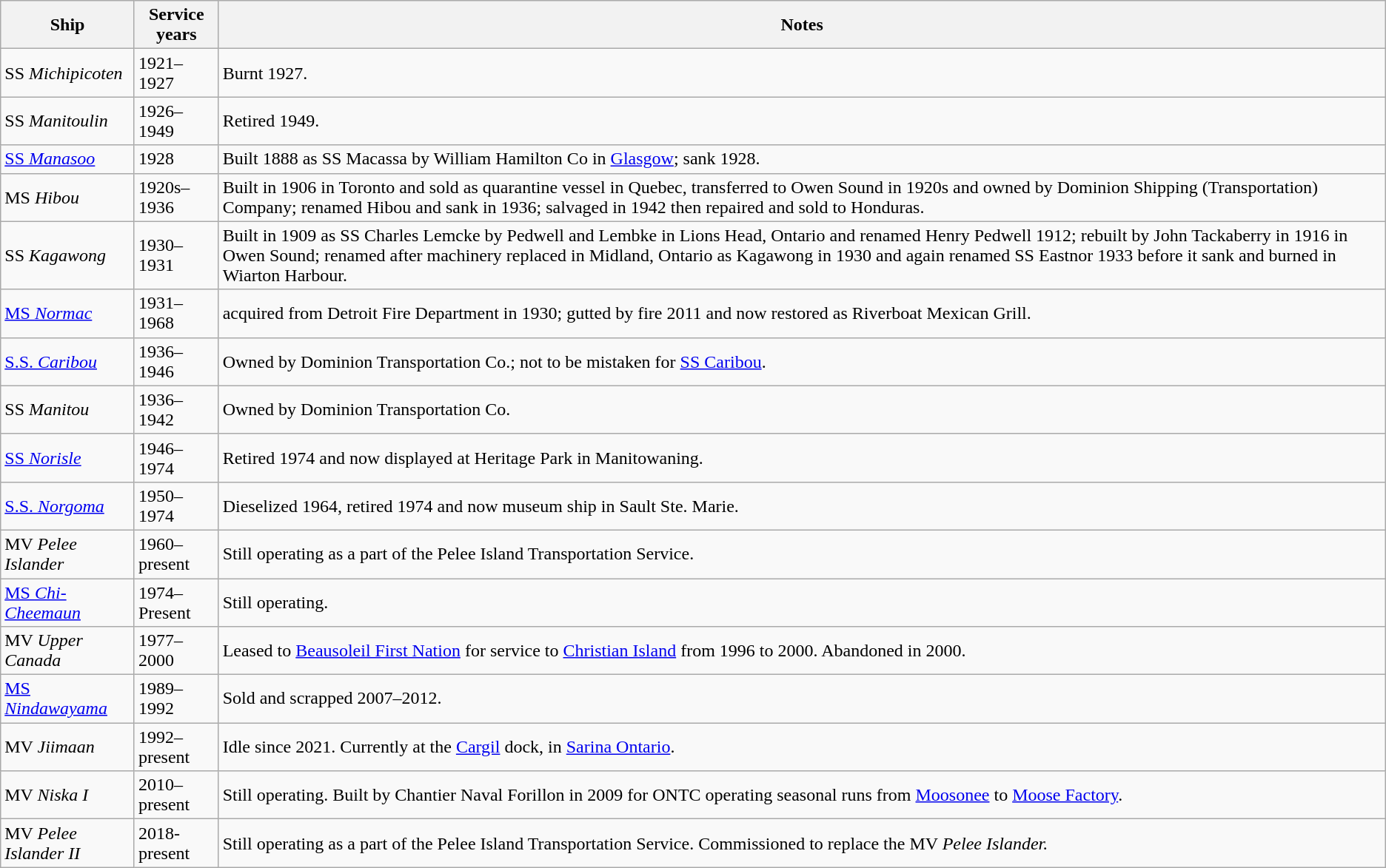<table class="wikitable" border="1">
<tr>
<th>Ship</th>
<th>Service years</th>
<th>Notes</th>
</tr>
<tr>
<td>SS <em>Michipicoten</em></td>
<td>1921–1927</td>
<td>Burnt 1927.</td>
</tr>
<tr>
<td>SS <em>Manitoulin</em></td>
<td>1926–1949</td>
<td>Retired 1949.</td>
</tr>
<tr>
<td><a href='#'>SS <em>Manasoo</em></a></td>
<td>1928</td>
<td>Built 1888 as SS Macassa by William Hamilton Co in <a href='#'>Glasgow</a>; sank 1928.</td>
</tr>
<tr>
<td>MS <em>Hibou</em></td>
<td>1920s–1936</td>
<td>Built in 1906 in Toronto and sold as quarantine vessel in Quebec, transferred to Owen Sound in 1920s and owned by Dominion Shipping (Transportation) Company; renamed Hibou and sank in 1936; salvaged in 1942 then repaired and sold to Honduras.</td>
</tr>
<tr>
<td>SS <em>Kagawong</em></td>
<td>1930–1931</td>
<td>Built in 1909 as SS Charles Lemcke by Pedwell and Lembke in Lions Head, Ontario and renamed Henry Pedwell 1912; rebuilt by John Tackaberry in 1916 in Owen Sound; renamed after machinery replaced in Midland, Ontario as Kagawong in 1930 and again renamed SS Eastnor 1933 before it sank and burned in Wiarton Harbour.</td>
</tr>
<tr>
<td><a href='#'>MS <em>Normac</em></a></td>
<td>1931–1968</td>
<td>acquired from Detroit Fire Department in 1930; gutted by fire 2011 and now restored as Riverboat Mexican Grill.</td>
</tr>
<tr>
<td><a href='#'>S.S. <em>Caribou</em></a></td>
<td>1936–1946</td>
<td>Owned by Dominion Transportation Co.; not to be mistaken for <a href='#'>SS Caribou</a>.</td>
</tr>
<tr>
<td>SS <em>Manitou</em></td>
<td>1936–1942</td>
<td>Owned by Dominion Transportation Co.</td>
</tr>
<tr>
<td><a href='#'>SS <em>Norisle</em></a></td>
<td>1946–1974</td>
<td>Retired 1974 and now displayed at Heritage Park in Manitowaning.</td>
</tr>
<tr>
<td><a href='#'>S.S. <em>Norgoma</em></a></td>
<td>1950–1974</td>
<td>Dieselized 1964, retired 1974 and now museum ship in Sault Ste. Marie.</td>
</tr>
<tr>
<td>MV <em>Pelee Islander</em></td>
<td>1960–present</td>
<td>Still operating as a part of the Pelee Island Transportation Service.</td>
</tr>
<tr>
<td><a href='#'>MS <em>Chi-Cheemaun</em></a></td>
<td>1974–Present</td>
<td>Still operating.</td>
</tr>
<tr>
<td>MV <em>Upper Canada</em></td>
<td>1977–2000</td>
<td>Leased to <a href='#'>Beausoleil First Nation</a> for service to <a href='#'>Christian Island</a> from 1996 to 2000. Abandoned in 2000.</td>
</tr>
<tr>
<td><a href='#'>MS <em>Nindawayama</em></a></td>
<td>1989–1992</td>
<td>Sold and scrapped 2007–2012.</td>
</tr>
<tr>
<td>MV <em>Jiimaan</em></td>
<td>1992–present</td>
<td>Idle since 2021. Currently at the <a href='#'>Cargil</a> dock, in <a href='#'>Sarina Ontario</a>.</td>
</tr>
<tr>
<td>MV <em>Niska I</em></td>
<td>2010–present</td>
<td>Still operating. Built by Chantier Naval Forillon in 2009 for ONTC operating seasonal runs from <a href='#'>Moosonee</a> to <a href='#'>Moose Factory</a>.</td>
</tr>
<tr>
<td>MV <em>Pelee Islander II</em></td>
<td>2018-present</td>
<td>Still operating as a part of the Pelee Island Transportation Service. Commissioned to replace the MV <em>Pelee Islander.</em></td>
</tr>
</table>
